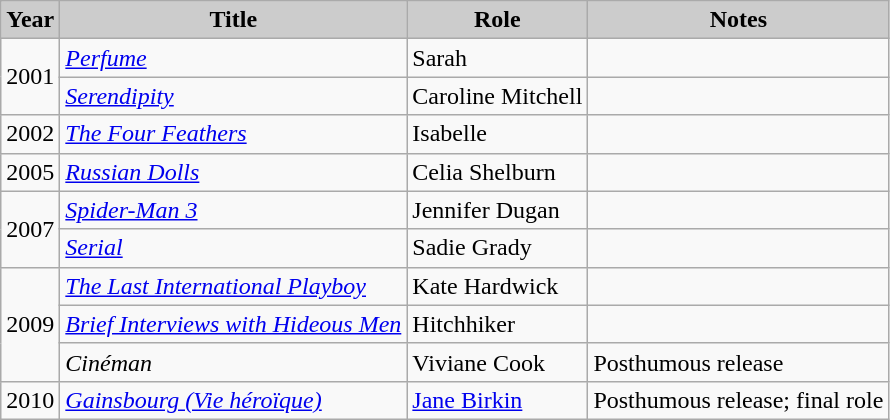<table class="wikitable">
<tr>
<th style="background: #CCCCCC;">Year</th>
<th style="background: #CCCCCC;">Title</th>
<th style="background: #CCCCCC;">Role</th>
<th style="background: #CCCCCC;">Notes</th>
</tr>
<tr>
<td rowspan="2">2001</td>
<td><em><a href='#'>Perfume</a></em></td>
<td>Sarah</td>
<td></td>
</tr>
<tr>
<td><em><a href='#'>Serendipity</a></em></td>
<td>Caroline Mitchell</td>
<td></td>
</tr>
<tr>
<td>2002</td>
<td><em><a href='#'>The Four Feathers</a></em></td>
<td>Isabelle</td>
<td></td>
</tr>
<tr>
<td>2005</td>
<td><em><a href='#'>Russian Dolls</a></em></td>
<td>Celia Shelburn</td>
<td></td>
</tr>
<tr>
<td rowspan="2">2007</td>
<td><em><a href='#'>Spider-Man 3</a></em></td>
<td>Jennifer Dugan</td>
<td></td>
</tr>
<tr>
<td><em><a href='#'>Serial</a></em></td>
<td>Sadie Grady</td>
<td></td>
</tr>
<tr>
<td rowspan="3">2009</td>
<td><em><a href='#'>The Last International Playboy</a></em></td>
<td>Kate Hardwick</td>
<td></td>
</tr>
<tr>
<td><em><a href='#'>Brief Interviews with Hideous Men</a></em></td>
<td>Hitchhiker</td>
<td></td>
</tr>
<tr>
<td><em>Cinéman</em></td>
<td>Viviane Cook</td>
<td>Posthumous release</td>
</tr>
<tr>
<td>2010</td>
<td><em><a href='#'>Gainsbourg (Vie héroïque)</a></em></td>
<td><a href='#'>Jane Birkin</a></td>
<td>Posthumous release; final role</td>
</tr>
</table>
